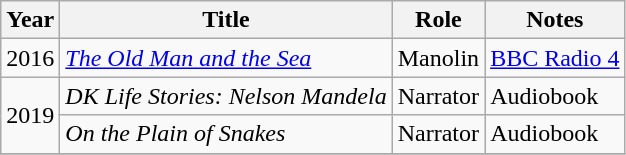<table class="wikitable sortable">
<tr>
<th>Year</th>
<th>Title</th>
<th>Role</th>
<th class="unsortable">Notes</th>
</tr>
<tr>
<td>2016</td>
<td><em><a href='#'>The Old Man and the Sea</a></em></td>
<td>Manolin</td>
<td><a href='#'>BBC Radio 4</a></td>
</tr>
<tr>
<td rowspan="2">2019</td>
<td><em>DK Life Stories: Nelson Mandela</em></td>
<td>Narrator</td>
<td>Audiobook</td>
</tr>
<tr>
<td><em>On the Plain of Snakes</em></td>
<td>Narrator</td>
<td>Audiobook</td>
</tr>
<tr>
</tr>
</table>
